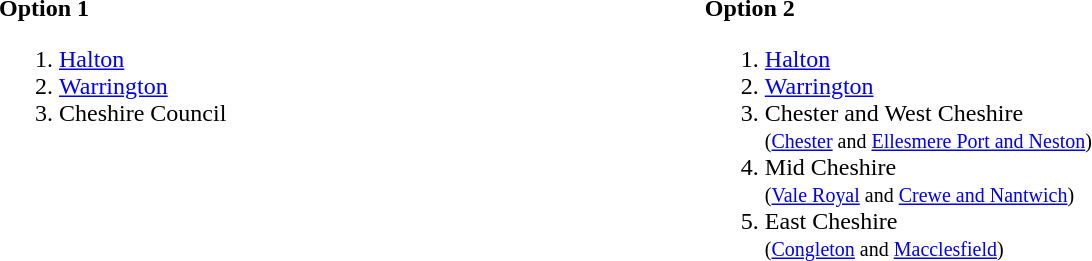<table border="0" cellpadding="2" width=100%>
<tr>
<td></td>
<td></td>
</tr>
<tr>
<td valign=top><strong>Option 1</strong><br><ol><li><a href='#'>Halton</a></li><li><a href='#'>Warrington</a></li><li>Cheshire Council</li></ol></td>
<td valign=top><strong>Option 2</strong><br><ol><li><a href='#'>Halton</a></li><li><a href='#'>Warrington</a></li><li>Chester and West Cheshire<br><small>(<a href='#'>Chester</a> and <a href='#'>Ellesmere Port and Neston</a>)</small></li><li>Mid Cheshire<br><small>(<a href='#'>Vale Royal</a> and <a href='#'>Crewe and Nantwich</a>)</small></li><li>East Cheshire<br><small>(<a href='#'>Congleton</a> and <a href='#'>Macclesfield</a>)</small></li></ol></td>
</tr>
</table>
